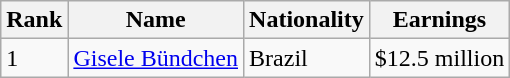<table class="wikitable sortable" border="0">
<tr>
<th scope="col">Rank</th>
<th scope="col">Name</th>
<th scope="col">Nationality</th>
<th scope="col">Earnings</th>
</tr>
<tr>
<td>1</td>
<td><a href='#'>Gisele Bündchen</a></td>
<td>Brazil</td>
<td align="right">$12.5 million</td>
</tr>
</table>
